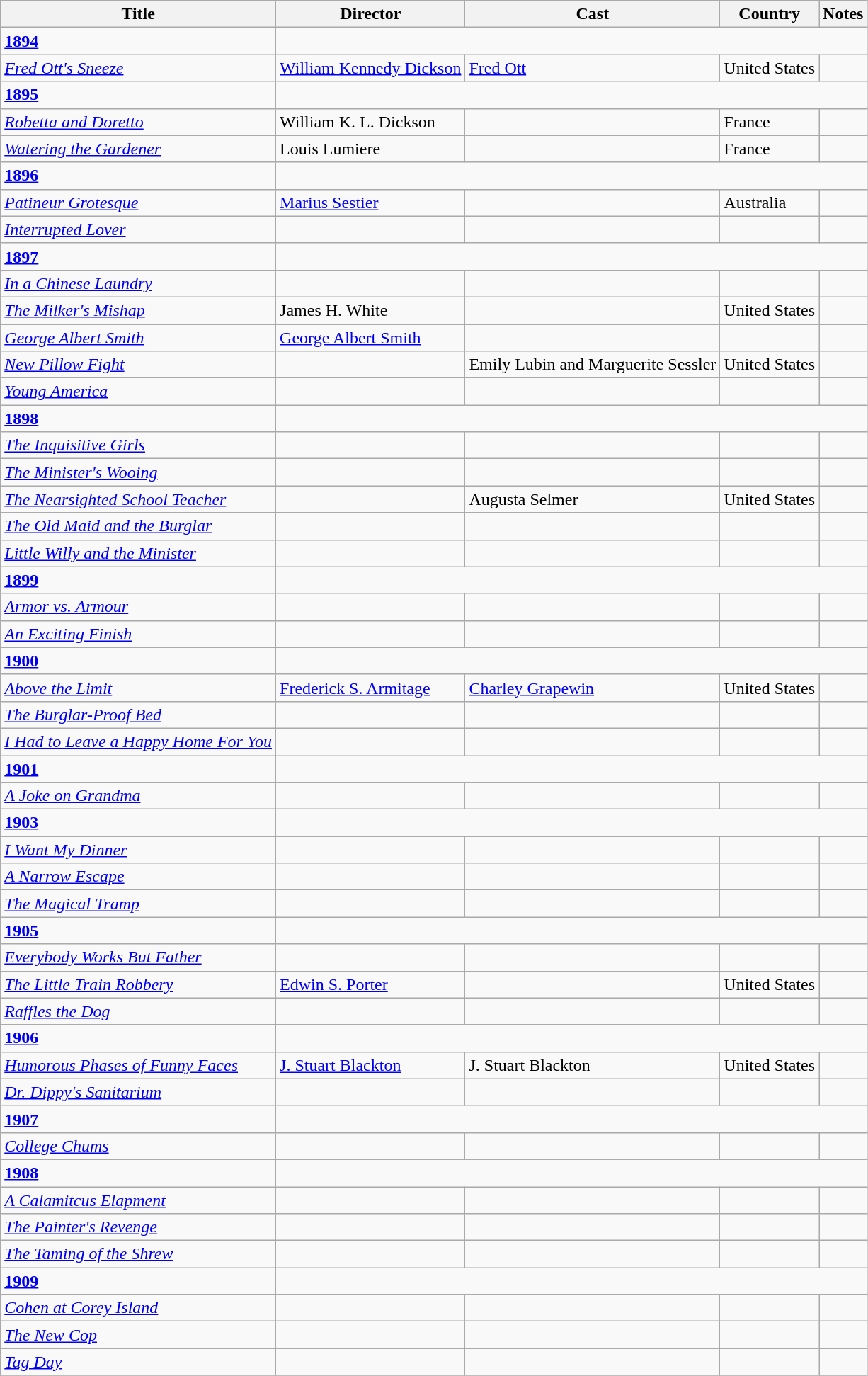<table class="wikitable">
<tr>
<th>Title</th>
<th>Director</th>
<th>Cast</th>
<th>Country</th>
<th>Notes</th>
</tr>
<tr>
<td><strong><a href='#'>1894</a></strong></td>
</tr>
<tr>
<td><em><a href='#'>Fred Ott's Sneeze</a></em></td>
<td><a href='#'>William Kennedy Dickson</a></td>
<td><a href='#'>Fred Ott</a></td>
<td>United States</td>
<td></td>
</tr>
<tr>
<td><strong><a href='#'>1895</a></strong></td>
</tr>
<tr>
<td><em><a href='#'>Robetta and Doretto</a></em></td>
<td>William K. L. Dickson</td>
<td></td>
<td>France</td>
<td></td>
</tr>
<tr>
<td><em><a href='#'>Watering the Gardener</a></em></td>
<td>Louis Lumiere</td>
<td></td>
<td>France</td>
<td></td>
</tr>
<tr>
<td><strong><a href='#'>1896</a></strong></td>
</tr>
<tr>
<td><em><a href='#'>Patineur Grotesque</a></em></td>
<td><a href='#'>Marius Sestier</a></td>
<td></td>
<td>Australia</td>
<td></td>
</tr>
<tr>
<td><em><a href='#'>Interrupted Lover</a></em></td>
<td></td>
<td></td>
<td></td>
<td></td>
</tr>
<tr>
<td><strong><a href='#'>1897</a></strong></td>
</tr>
<tr>
<td><em><a href='#'>In a Chinese Laundry</a></em></td>
<td></td>
<td></td>
<td></td>
<td></td>
</tr>
<tr>
<td><em><a href='#'>The Milker's Mishap</a></em></td>
<td>James H. White</td>
<td></td>
<td>United States</td>
<td></td>
</tr>
<tr>
<td><em><a href='#'>George Albert Smith</a></em></td>
<td><a href='#'>George Albert Smith</a></td>
<td></td>
<td></td>
<td></td>
</tr>
<tr>
<td><em><a href='#'>New Pillow Fight</a></em></td>
<td></td>
<td>Emily Lubin and Marguerite Sessler</td>
<td>United States</td>
<td></td>
</tr>
<tr>
<td><em><a href='#'>Young America</a></em></td>
<td></td>
<td></td>
<td></td>
<td></td>
</tr>
<tr>
<td><strong><a href='#'>1898</a></strong></td>
</tr>
<tr>
<td><em><a href='#'>The Inquisitive Girls</a></em></td>
<td></td>
<td></td>
<td></td>
<td></td>
</tr>
<tr>
<td><em><a href='#'>The Minister's Wooing</a></em></td>
<td></td>
<td></td>
<td></td>
<td></td>
</tr>
<tr>
<td><em><a href='#'>The Nearsighted School Teacher</a></em></td>
<td></td>
<td>Augusta Selmer</td>
<td>United States</td>
<td></td>
</tr>
<tr>
<td><em><a href='#'>The Old Maid and the Burglar</a></em></td>
<td></td>
<td></td>
<td></td>
<td></td>
</tr>
<tr>
<td><em><a href='#'>Little Willy and the Minister</a></em></td>
<td></td>
<td></td>
<td></td>
<td></td>
</tr>
<tr>
<td><strong><a href='#'>1899</a></strong></td>
</tr>
<tr>
<td><em><a href='#'>Armor vs. Armour</a></em></td>
<td></td>
<td></td>
<td></td>
<td></td>
</tr>
<tr>
<td><em><a href='#'>An Exciting Finish</a></em></td>
<td></td>
<td></td>
<td></td>
<td></td>
</tr>
<tr>
<td><strong><a href='#'>1900</a></strong></td>
</tr>
<tr>
<td><em><a href='#'>Above the Limit</a></em></td>
<td><a href='#'>Frederick S. Armitage</a></td>
<td><a href='#'>Charley Grapewin</a></td>
<td>United States</td>
<td></td>
</tr>
<tr>
<td><em><a href='#'>The Burglar-Proof Bed</a></em></td>
<td></td>
<td></td>
<td></td>
<td></td>
</tr>
<tr>
<td><em><a href='#'>I Had to Leave a Happy Home For You</a></em></td>
<td></td>
<td></td>
<td></td>
<td></td>
</tr>
<tr>
<td><strong><a href='#'>1901</a></strong></td>
</tr>
<tr>
<td><em><a href='#'>A Joke on Grandma</a></em></td>
<td></td>
<td></td>
<td></td>
<td></td>
</tr>
<tr>
<td><strong><a href='#'>1903</a></strong></td>
</tr>
<tr>
<td><em><a href='#'>I Want My Dinner</a></em></td>
<td></td>
<td></td>
<td></td>
<td></td>
</tr>
<tr>
<td><em><a href='#'>A Narrow Escape</a></em></td>
<td></td>
<td></td>
<td></td>
<td></td>
</tr>
<tr>
<td><em><a href='#'>The Magical Tramp</a></em></td>
<td></td>
<td></td>
<td></td>
<td></td>
</tr>
<tr>
<td><strong><a href='#'>1905</a></strong></td>
</tr>
<tr>
<td><em><a href='#'>Everybody Works But Father</a></em></td>
<td></td>
<td></td>
<td></td>
<td></td>
</tr>
<tr>
<td><em><a href='#'>The Little Train Robbery</a></em></td>
<td><a href='#'>Edwin S. Porter</a></td>
<td></td>
<td>United States</td>
<td></td>
</tr>
<tr>
<td><em><a href='#'>Raffles the Dog</a></em></td>
<td></td>
<td></td>
<td></td>
<td></td>
</tr>
<tr>
<td><strong><a href='#'>1906</a></strong></td>
</tr>
<tr>
<td><em><a href='#'>Humorous Phases of Funny Faces</a></em></td>
<td><a href='#'>J. Stuart Blackton</a></td>
<td>J. Stuart Blackton</td>
<td>United States</td>
<td></td>
</tr>
<tr>
<td><em><a href='#'>Dr. Dippy's Sanitarium</a></em></td>
<td></td>
<td></td>
<td></td>
<td></td>
</tr>
<tr>
<td><strong><a href='#'>1907</a></strong></td>
</tr>
<tr>
<td><em><a href='#'>College Chums</a></em></td>
<td></td>
<td></td>
<td></td>
<td></td>
</tr>
<tr>
<td><strong><a href='#'>1908</a></strong></td>
</tr>
<tr>
<td><em><a href='#'>A Calamitcus Elapment</a></em></td>
<td></td>
<td></td>
<td></td>
<td></td>
</tr>
<tr>
<td><em><a href='#'>The Painter's Revenge</a></em></td>
<td></td>
<td></td>
<td></td>
<td></td>
</tr>
<tr>
<td><em><a href='#'>The Taming of the Shrew</a></em></td>
<td></td>
<td></td>
<td></td>
<td></td>
</tr>
<tr>
<td><strong><a href='#'>1909</a></strong></td>
</tr>
<tr>
<td><em><a href='#'>Cohen at Corey Island</a></em></td>
<td></td>
<td></td>
<td></td>
<td></td>
</tr>
<tr>
<td><em><a href='#'>The New Cop</a></em></td>
<td></td>
<td></td>
<td></td>
<td></td>
</tr>
<tr>
<td><em><a href='#'>Tag Day</a></em></td>
<td></td>
<td></td>
<td></td>
<td></td>
</tr>
<tr>
</tr>
</table>
